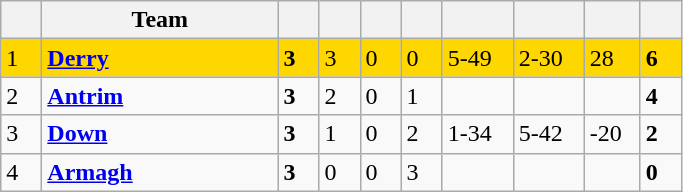<table class="wikitable" style="text-align: centre;">
<tr>
<th width=20></th>
<th width=150>Team</th>
<th width=20></th>
<th width=20></th>
<th width=20></th>
<th width=20></th>
<th width=40></th>
<th width=40></th>
<th width=30></th>
<th width=20></th>
</tr>
<tr style="background:gold;">
<td>1</td>
<td align=left><strong> <a href='#'>Derry</a> </strong></td>
<td><strong>3</strong></td>
<td>3</td>
<td>0</td>
<td>0</td>
<td>5-49</td>
<td>2-30</td>
<td>28</td>
<td><strong>6</strong></td>
</tr>
<tr>
<td>2</td>
<td align=left><strong> <a href='#'>Antrim</a> </strong></td>
<td><strong>3</strong></td>
<td>2</td>
<td>0</td>
<td>1</td>
<td></td>
<td></td>
<td></td>
<td><strong>4</strong></td>
</tr>
<tr>
<td>3</td>
<td align=left><strong> <a href='#'>Down</a> </strong></td>
<td><strong>3</strong></td>
<td>1</td>
<td>0</td>
<td>2</td>
<td>1-34</td>
<td>5-42</td>
<td>-20</td>
<td><strong>2</strong></td>
</tr>
<tr>
<td>4</td>
<td align=left><strong> <a href='#'>Armagh</a> </strong></td>
<td><strong>3</strong></td>
<td>0</td>
<td>0</td>
<td>3</td>
<td></td>
<td></td>
<td></td>
<td><strong>0</strong></td>
</tr>
</table>
